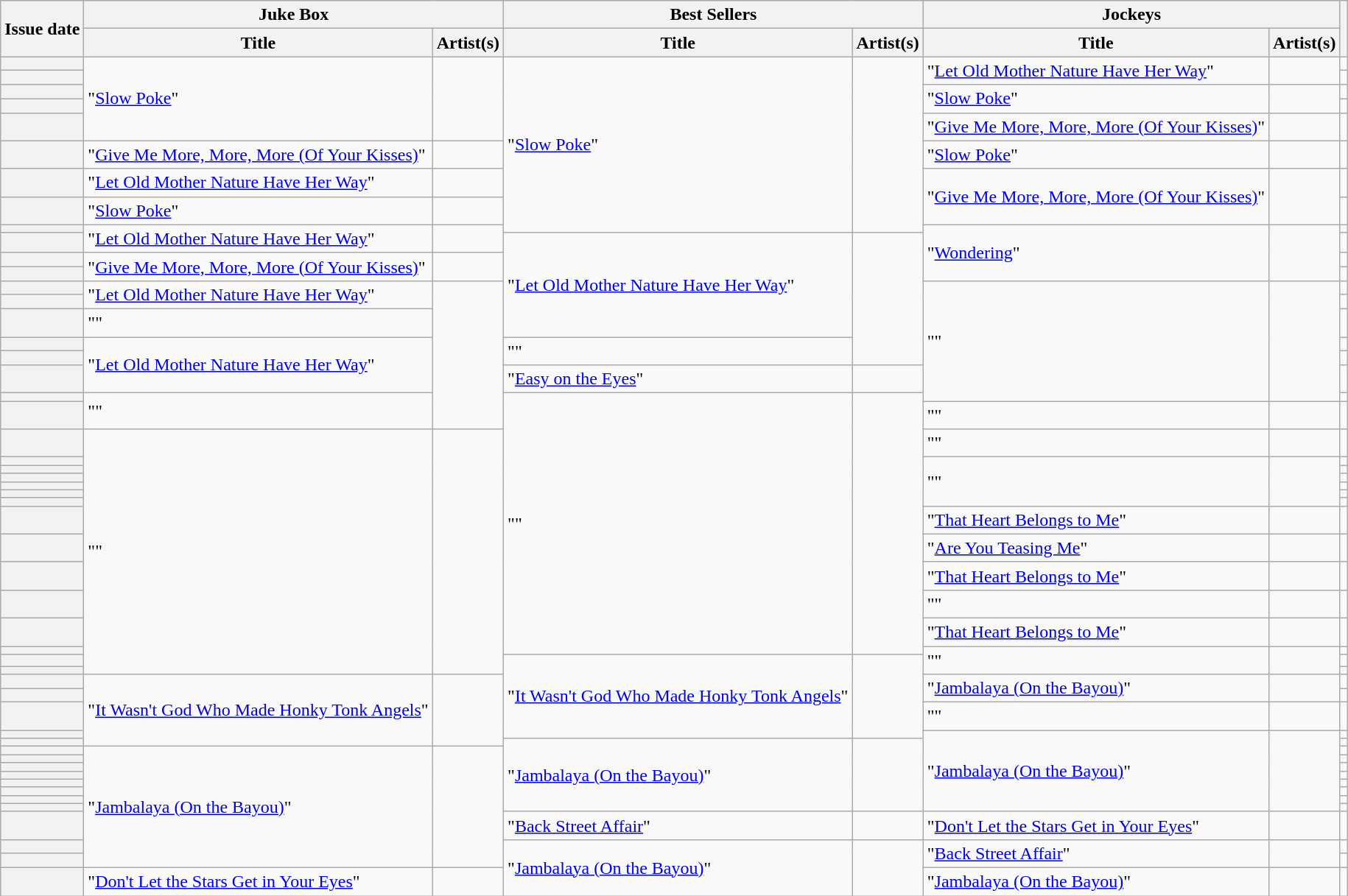<table class="wikitable sortable plainrowheaders">
<tr>
<th scope=col rowspan=2>Issue date</th>
<th scope=col colspan=2>Juke Box</th>
<th scope=col colspan=2>Best Sellers</th>
<th scope=col colspan=2>Jockeys</th>
<th scope=col rowspan=2 class=unsortable></th>
</tr>
<tr>
<th scope=col>Title</th>
<th scope=col>Artist(s)</th>
<th scope=col>Title</th>
<th scope=col>Artist(s)</th>
<th scope=col>Title</th>
<th scope=col>Artist(s)</th>
</tr>
<tr>
<th scope=row></th>
<td rowspan="5">"<a href='#'>Slow Poke</a>"</td>
<td rowspan="5"></td>
<td rowspan="9">"<a href='#'>Slow Poke</a>"</td>
<td rowspan="9"></td>
<td rowspan="2">"<a href='#'>Let Old Mother Nature Have Her Way</a>"</td>
<td rowspan="2"></td>
<td align=center></td>
</tr>
<tr>
<th scope=row></th>
<td align=center></td>
</tr>
<tr>
<th scope=row></th>
<td rowspan=2>"<a href='#'>Slow Poke</a>"</td>
<td rowspan=2></td>
<td align=center></td>
</tr>
<tr>
<th scope=row></th>
<td align=center></td>
</tr>
<tr>
<th scope=row></th>
<td>"<a href='#'>Give Me More, More, More (Of Your Kisses)</a>"</td>
<td></td>
<td align=center></td>
</tr>
<tr>
<th scope=row></th>
<td>"<a href='#'>Give Me More, More, More (Of Your Kisses)</a>"</td>
<td></td>
<td>"<a href='#'>Slow Poke</a>"</td>
<td rowspan=1></td>
<td align=center></td>
</tr>
<tr>
<th scope=row></th>
<td>"<a href='#'>Let Old Mother Nature Have Her Way</a>"</td>
<td></td>
<td rowspan=2>"<a href='#'>Give Me More, More, More (Of Your Kisses)</a>"</td>
<td rowspan=2></td>
<td align=center></td>
</tr>
<tr>
<th scope=row></th>
<td rowspan="1">"<a href='#'>Slow Poke</a>"</td>
<td rowspan="1"></td>
<td align=center></td>
</tr>
<tr>
<th scope=row></th>
<td rowspan=2>"<a href='#'>Let Old Mother Nature Have Her Way</a>"</td>
<td rowspan=2></td>
<td rowspan=4>"<a href='#'>Wondering</a>"</td>
<td rowspan=4></td>
<td align=center></td>
</tr>
<tr>
<th scope=row></th>
<td rowspan="6">"<a href='#'>Let Old Mother Nature Have Her Way</a>"</td>
<td rowspan="8"></td>
<td align=center></td>
</tr>
<tr>
<th scope=row></th>
<td rowspan=2>"<a href='#'>Give Me More, More, More (Of Your Kisses)</a>"</td>
<td rowspan=2></td>
<td align=center></td>
</tr>
<tr>
<th scope=row></th>
<td align=center></td>
</tr>
<tr>
<th scope=row></th>
<td rowspan=2>"<a href='#'>Let Old Mother Nature Have Her Way</a>"</td>
<td rowspan=8></td>
<td rowspan=7>""</td>
<td rowspan=7></td>
<td align=center></td>
</tr>
<tr>
<th scope=row></th>
<td align=center></td>
</tr>
<tr>
<th scope=row></th>
<td>""</td>
<td align=center></td>
</tr>
<tr>
<th scope=row></th>
<td rowspan=3>"<a href='#'>Let Old Mother Nature Have Her Way</a>"</td>
<td rowspan="2">""</td>
<td align=center></td>
</tr>
<tr>
<th scope=row></th>
<td align=center></td>
</tr>
<tr>
<th scope=row></th>
<td>"<a href='#'>Easy on the Eyes</a>"</td>
<td></td>
<td align=center></td>
</tr>
<tr>
<th scope=row></th>
<td rowspan=2>""</td>
<td rowspan="15">""</td>
<td rowspan="15"></td>
<td align=center></td>
</tr>
<tr>
<th scope=row></th>
<td>""</td>
<td></td>
<td align=center></td>
</tr>
<tr>
<th scope=row></th>
<td rowspan=15>""</td>
<td rowspan=15></td>
<td>""</td>
<td rowspan=1></td>
<td align=center></td>
</tr>
<tr>
<th scope=row></th>
<td rowspan=6>""</td>
<td rowspan=6></td>
<td align=center></td>
</tr>
<tr>
<th scope=row></th>
<td align=center></td>
</tr>
<tr>
<th scope=row></th>
<td align=center></td>
</tr>
<tr>
<th scope=row></th>
<td align=center></td>
</tr>
<tr>
<th scope=row></th>
<td align=center></td>
</tr>
<tr>
<th scope=row></th>
<td align=center></td>
</tr>
<tr>
<th scope=row></th>
<td>"<a href='#'>That Heart Belongs to Me</a>"</td>
<td></td>
<td align=center></td>
</tr>
<tr>
<th scope=row></th>
<td>"<a href='#'>Are You Teasing Me</a>"</td>
<td></td>
<td align=center></td>
</tr>
<tr>
<th scope=row></th>
<td>"<a href='#'>That Heart Belongs to Me</a>"</td>
<td></td>
<td align=center></td>
</tr>
<tr>
<th scope=row></th>
<td>""</td>
<td></td>
<td align=center></td>
</tr>
<tr>
<th scope=row></th>
<td>"<a href='#'>That Heart Belongs to Me</a>"</td>
<td></td>
<td align=center></td>
</tr>
<tr>
<th scope=row></th>
<td rowspan=3>""</td>
<td rowspan=3></td>
<td align=center></td>
</tr>
<tr>
<th scope=row></th>
<td rowspan="6">"<a href='#'>It Wasn't God Who Made Honky Tonk Angels</a>"</td>
<td rowspan="6"></td>
<td align=center></td>
</tr>
<tr>
<th scope=row></th>
<td align=center></td>
</tr>
<tr>
<th scope=row></th>
<td rowspan="5">"<a href='#'>It Wasn't God Who Made Honky Tonk Angels</a>"</td>
<td rowspan="5"></td>
<td rowspan="2">"<a href='#'>Jambalaya (On the Bayou)</a>"</td>
<td rowspan="2"></td>
<td align=center></td>
</tr>
<tr>
<th scope=row></th>
<td align=center></td>
</tr>
<tr>
<th scope=row></th>
<td>""</td>
<td rowspan=1></td>
<td align=center></td>
</tr>
<tr>
<th scope=row></th>
<td rowspan="10">"<a href='#'>Jambalaya (On the Bayou)</a>"</td>
<td rowspan="10"></td>
<td align=center></td>
</tr>
<tr>
<th scope=row></th>
<td rowspan="9">"<a href='#'>Jambalaya (On the Bayou)</a>"</td>
<td rowspan="9"></td>
<td align=center></td>
</tr>
<tr>
<th scope=row></th>
<td rowspan=11>"<a href='#'>Jambalaya (On the Bayou)</a>"</td>
<td rowspan=11></td>
<td align=center></td>
</tr>
<tr>
<th scope=row></th>
<td align=center></td>
</tr>
<tr>
<th scope=row></th>
<td align=center></td>
</tr>
<tr>
<th scope=row></th>
<td align=center></td>
</tr>
<tr>
<th scope=row></th>
<td align=center></td>
</tr>
<tr>
<th scope=row></th>
<td align=center></td>
</tr>
<tr>
<th scope=row></th>
<td align=center></td>
</tr>
<tr>
<th scope=row></th>
<td align=center></td>
</tr>
<tr>
<th scope=row></th>
<td>"<a href='#'>Back Street Affair</a>"</td>
<td></td>
<td>"<a href='#'>Don't Let the Stars Get in Your Eyes</a>"</td>
<td rowspan="1"></td>
<td align=center></td>
</tr>
<tr>
<th scope=row></th>
<td rowspan="3">"<a href='#'>Jambalaya (On the Bayou)</a>"</td>
<td rowspan="3"></td>
<td rowspan=2>"<a href='#'>Back Street Affair</a>"</td>
<td rowspan=2></td>
<td align=center></td>
</tr>
<tr>
<th scope=row></th>
<td align=center></td>
</tr>
<tr>
<th scope=row></th>
<td rowspan="1">"<a href='#'>Don't Let the Stars Get in Your Eyes</a>"</td>
<td rowspan="1"></td>
<td rowspan="1">"<a href='#'>Jambalaya (On the Bayou)</a>"</td>
<td rowspan="1"></td>
<td align=center></td>
</tr>
</table>
